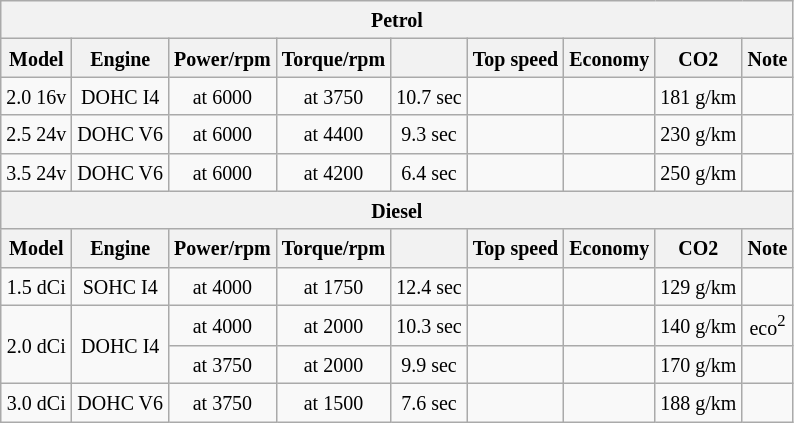<table class="wikitable" style="text-align:center;">
<tr>
<th colspan=9><small><strong>Petrol</strong></small></th>
</tr>
<tr>
<th><small>Model</small></th>
<th><small>Engine</small></th>
<th><small>Power/rpm</small></th>
<th><small>Torque/rpm</small></th>
<th><small></small></th>
<th><small>Top speed</small></th>
<th><small>Economy</small></th>
<th><small>CO2</small></th>
<th><small>Note</small></th>
</tr>
<tr>
<td><small>2.0 16v</small></td>
<td><small> DOHC I4</small></td>
<td> <small>at 6000</small></td>
<td> <small>at 3750</small></td>
<td><small>10.7 sec</small></td>
<td><small></small></td>
<td><small></small></td>
<td><small>181 g/km</small></td>
<td></td>
</tr>
<tr>
<td><small>2.5 24v</small></td>
<td><small> DOHC V6</small></td>
<td> <small>at 6000</small></td>
<td> <small>at 4400</small></td>
<td><small>9.3 sec</small></td>
<td><small></small></td>
<td><small></small></td>
<td><small>230 g/km</small></td>
<td></td>
</tr>
<tr>
<td><small>3.5 24v</small></td>
<td><small> DOHC V6</small></td>
<td> <small>at 6000</small></td>
<td> <small>at 4200</small></td>
<td><small>6.4 sec</small></td>
<td><small></small></td>
<td><small></small></td>
<td><small>250 g/km</small></td>
<td></td>
</tr>
<tr>
<th colspan=9><small><strong>Diesel</strong></small></th>
</tr>
<tr>
<th><small>Model</small></th>
<th><small>Engine</small></th>
<th><small>Power/rpm</small></th>
<th><small>Torque/rpm</small></th>
<th><small></small></th>
<th><small>Top speed</small></th>
<th><small>Economy</small></th>
<th><small>CO2</small></th>
<th><small>Note</small></th>
</tr>
<tr>
<td><small>1.5 dCi</small></td>
<td><small> SOHC I4</small></td>
<td> <small>at 4000</small></td>
<td> <small>at 1750</small></td>
<td><small>12.4 sec</small></td>
<td><small></small></td>
<td><small></small></td>
<td><small>129 g/km</small></td>
<td></td>
</tr>
<tr>
<td rowspan="2"><small>2.0 dCi</small></td>
<td rowspan="2"><small> DOHC I4</small></td>
<td> <small>at 4000</small></td>
<td> <small>at 2000</small></td>
<td><small>10.3 sec</small></td>
<td><small></small></td>
<td><small></small></td>
<td><small>140 g/km</small></td>
<td><small><span>eco<sup>2</sup></span></small></td>
</tr>
<tr>
<td> <small>at 3750</small></td>
<td> <small>at 2000</small></td>
<td><small>9.9 sec</small></td>
<td><small></small></td>
<td><small></small></td>
<td><small>170 g/km</small></td>
<td></td>
</tr>
<tr>
<td><small>3.0 dCi</small></td>
<td><small> DOHC V6</small></td>
<td> <small>at 3750</small></td>
<td> <small>at 1500</small></td>
<td><small>7.6 sec</small></td>
<td><small></small></td>
<td><small></small></td>
<td><small>188 g/km</small></td>
<td></td>
</tr>
</table>
